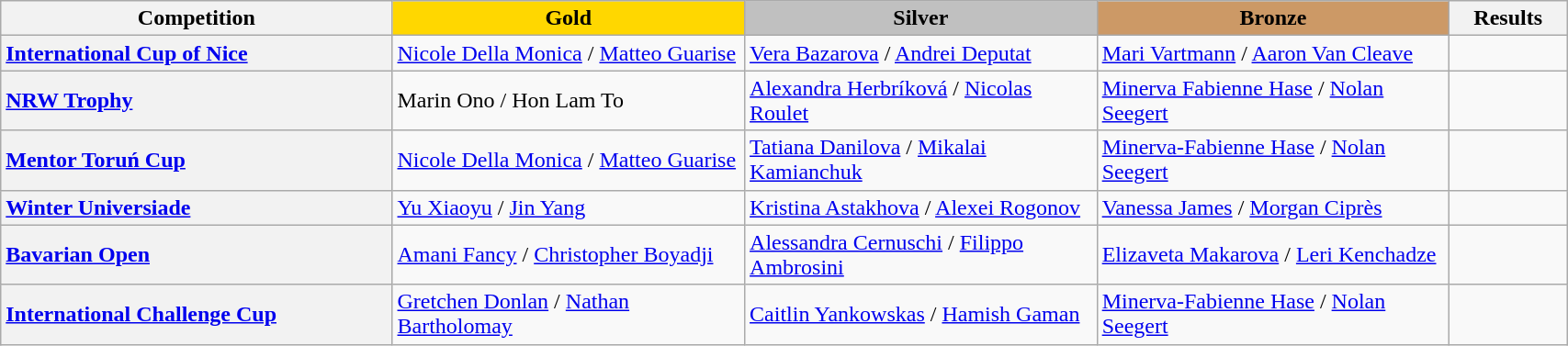<table class="wikitable unsortable" style="text-align:left; width:90%;">
<tr>
<th scope="col" style="text-align:center; width:25%">Competition</th>
<td scope="col" style="text-align:center; width:22.5%; background:gold"><strong>Gold</strong></td>
<td scope="col" style="text-align:center; width:22.5%; background:silver"><strong>Silver</strong></td>
<td scope="col" style="text-align:center; width:22.5%; background:#c96"><strong>Bronze</strong></td>
<th scope="col" style="text-align:center; width:7.5%">Results</th>
</tr>
<tr>
<th scope="row" style="text-align:left"> <a href='#'>International Cup of Nice</a></th>
<td> <a href='#'>Nicole Della Monica</a> / <a href='#'>Matteo Guarise</a></td>
<td> <a href='#'>Vera Bazarova</a> / <a href='#'>Andrei Deputat</a></td>
<td> <a href='#'>Mari Vartmann</a> / <a href='#'>Aaron Van Cleave</a></td>
<td></td>
</tr>
<tr>
<th scope="row" style="text-align:left"> <a href='#'>NRW Trophy</a></th>
<td> Marin Ono / Hon Lam To</td>
<td> <a href='#'>Alexandra Herbríková</a> / <a href='#'>Nicolas Roulet</a></td>
<td> <a href='#'>Minerva Fabienne Hase</a> / <a href='#'>Nolan Seegert</a></td>
<td></td>
</tr>
<tr>
<th scope="row" style="text-align:left"> <a href='#'>Mentor Toruń Cup</a></th>
<td>  <a href='#'>Nicole Della Monica</a> / <a href='#'>Matteo Guarise</a></td>
<td>  <a href='#'>Tatiana Danilova</a> / <a href='#'>Mikalai Kamianchuk</a></td>
<td> <a href='#'>Minerva-Fabienne Hase</a> / <a href='#'>Nolan Seegert</a></td>
<td></td>
</tr>
<tr>
<th scope="row" style="text-align:left"> <a href='#'>Winter Universiade</a></th>
<td> <a href='#'>Yu Xiaoyu</a> / <a href='#'>Jin Yang</a></td>
<td> <a href='#'>Kristina Astakhova</a> / <a href='#'>Alexei Rogonov</a></td>
<td> <a href='#'>Vanessa James</a> / <a href='#'>Morgan Ciprès</a></td>
<td></td>
</tr>
<tr>
<th scope="row" style="text-align:left"> <a href='#'>Bavarian Open</a></th>
<td> <a href='#'>Amani Fancy</a> / <a href='#'>Christopher Boyadji</a></td>
<td> <a href='#'>Alessandra Cernuschi</a> / <a href='#'>Filippo Ambrosini</a></td>
<td> <a href='#'>Elizaveta Makarova</a> / <a href='#'>Leri Kenchadze</a></td>
<td></td>
</tr>
<tr>
<th scope="row" style="text-align:left"> <a href='#'>International Challenge Cup</a></th>
<td> <a href='#'>Gretchen Donlan</a> / <a href='#'>Nathan Bartholomay</a></td>
<td> <a href='#'>Caitlin Yankowskas</a> / <a href='#'>Hamish Gaman</a></td>
<td> <a href='#'>Minerva-Fabienne Hase</a> / <a href='#'>Nolan Seegert</a></td>
<td></td>
</tr>
</table>
